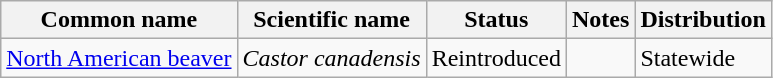<table class="wikitable">
<tr>
<th>Common name</th>
<th>Scientific name</th>
<th>Status</th>
<th>Notes</th>
<th>Distribution</th>
</tr>
<tr>
<td><a href='#'>North American beaver</a></td>
<td><em>Castor canadensis</em></td>
<td>Reintroduced</td>
<td></td>
<td>Statewide</td>
</tr>
</table>
